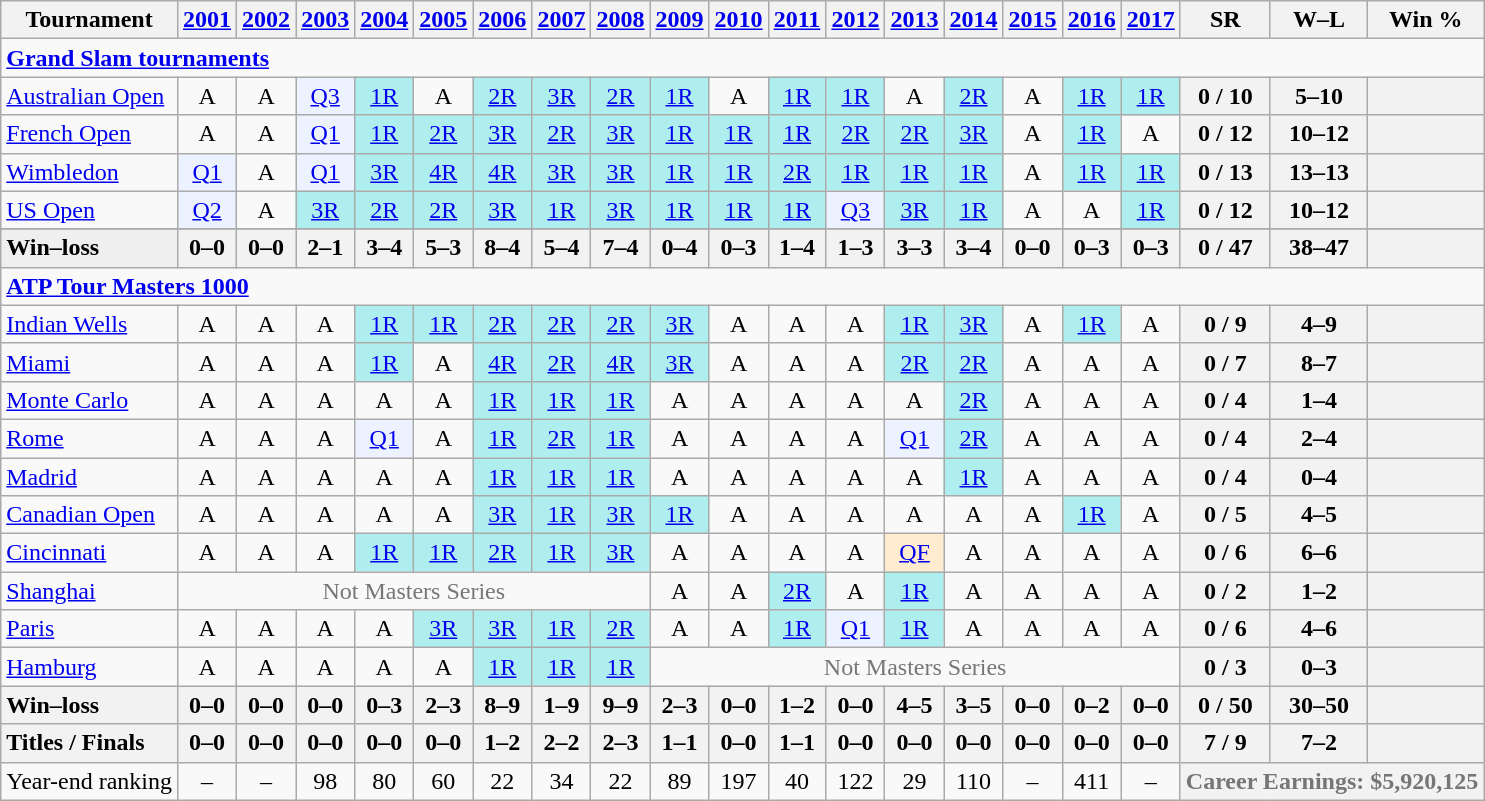<table class=wikitable style=text-align:center>
<tr>
<th>Tournament</th>
<th><a href='#'>2001</a></th>
<th><a href='#'>2002</a></th>
<th><a href='#'>2003</a></th>
<th><a href='#'>2004</a></th>
<th><a href='#'>2005</a></th>
<th><a href='#'>2006</a></th>
<th><a href='#'>2007</a></th>
<th><a href='#'>2008</a></th>
<th><a href='#'>2009</a></th>
<th><a href='#'>2010</a></th>
<th><a href='#'>2011</a></th>
<th><a href='#'>2012</a></th>
<th><a href='#'>2013</a></th>
<th><a href='#'>2014</a></th>
<th><a href='#'>2015</a></th>
<th><a href='#'>2016</a></th>
<th><a href='#'>2017</a></th>
<th>SR</th>
<th>W–L</th>
<th>Win %</th>
</tr>
<tr>
<td colspan=25 style=text-align:left><a href='#'><strong>Grand Slam tournaments</strong></a></td>
</tr>
<tr>
<td align=left><a href='#'>Australian Open</a></td>
<td>A</td>
<td>A</td>
<td bgcolor=ecf2ff><a href='#'>Q3</a></td>
<td bgcolor=afeeee><a href='#'>1R</a></td>
<td>A</td>
<td bgcolor=afeeee><a href='#'>2R</a></td>
<td bgcolor=afeeee><a href='#'>3R</a></td>
<td bgcolor=afeeee><a href='#'>2R</a></td>
<td bgcolor=afeeee><a href='#'>1R</a></td>
<td>A</td>
<td bgcolor=afeeee><a href='#'>1R</a></td>
<td bgcolor=afeeee><a href='#'>1R</a></td>
<td>A</td>
<td bgcolor=afeeee><a href='#'>2R</a></td>
<td>A</td>
<td bgcolor=afeeee><a href='#'>1R</a></td>
<td bgcolor=afeeee><a href='#'>1R</a></td>
<th>0 / 10</th>
<th>5–10</th>
<th></th>
</tr>
<tr>
<td align=left><a href='#'>French Open</a></td>
<td>A</td>
<td>A</td>
<td bgcolor=ecf2ff><a href='#'>Q1</a></td>
<td bgcolor=afeeee><a href='#'>1R</a></td>
<td bgcolor=afeeee><a href='#'>2R</a></td>
<td bgcolor=afeeee><a href='#'>3R</a></td>
<td bgcolor=afeeee><a href='#'>2R</a></td>
<td bgcolor=afeeee><a href='#'>3R</a></td>
<td bgcolor=afeeee><a href='#'>1R</a></td>
<td bgcolor=afeeee><a href='#'>1R</a></td>
<td bgcolor=afeeee><a href='#'>1R</a></td>
<td bgcolor=afeeee><a href='#'>2R</a></td>
<td bgcolor=afeeee><a href='#'>2R</a></td>
<td bgcolor=afeeee><a href='#'>3R</a></td>
<td>A</td>
<td bgcolor=afeeee><a href='#'>1R</a></td>
<td>A</td>
<th>0 / 12</th>
<th>10–12</th>
<th></th>
</tr>
<tr>
<td align=left><a href='#'>Wimbledon</a></td>
<td bgcolor=ecf2ff><a href='#'>Q1</a></td>
<td>A</td>
<td bgcolor=ecf2ff><a href='#'>Q1</a></td>
<td bgcolor=afeeee><a href='#'>3R</a></td>
<td bgcolor=afeeee><a href='#'>4R</a></td>
<td bgcolor=afeeee><a href='#'>4R</a></td>
<td bgcolor=afeeee><a href='#'>3R</a></td>
<td bgcolor=afeeee><a href='#'>3R</a></td>
<td bgcolor=afeeee><a href='#'>1R</a></td>
<td bgcolor=afeeee><a href='#'>1R</a></td>
<td bgcolor=afeeee><a href='#'>2R</a></td>
<td bgcolor=afeeee><a href='#'>1R</a></td>
<td bgcolor=afeeee><a href='#'>1R</a></td>
<td bgcolor=afeeee><a href='#'>1R</a></td>
<td>A</td>
<td bgcolor=afeeee><a href='#'>1R</a></td>
<td bgcolor=afeeee><a href='#'>1R</a></td>
<th>0 / 13</th>
<th>13–13</th>
<th></th>
</tr>
<tr>
<td align=left><a href='#'>US Open</a></td>
<td bgcolor=ecf2ff><a href='#'>Q2</a></td>
<td>A</td>
<td bgcolor=afeeee><a href='#'>3R</a></td>
<td bgcolor=afeeee><a href='#'>2R</a></td>
<td bgcolor=afeeee><a href='#'>2R</a></td>
<td bgcolor=afeeee><a href='#'>3R</a></td>
<td bgcolor=afeeee><a href='#'>1R</a></td>
<td bgcolor=afeeee><a href='#'>3R</a></td>
<td bgcolor=afeeee><a href='#'>1R</a></td>
<td bgcolor=afeeee><a href='#'>1R</a></td>
<td bgcolor=afeeee><a href='#'>1R</a></td>
<td bgcolor=ecf2ff><a href='#'>Q3</a></td>
<td bgcolor=afeeee><a href='#'>3R</a></td>
<td bgcolor=afeeee><a href='#'>1R</a></td>
<td>A</td>
<td>A</td>
<td bgcolor=afeeee><a href='#'>1R</a></td>
<th>0 / 12</th>
<th>10–12</th>
<th></th>
</tr>
<tr>
</tr>
<tr style=font-weight:bold;background:#efefef>
<td style=text-align:left>Win–loss</td>
<th>0–0</th>
<th>0–0</th>
<th>2–1</th>
<th>3–4</th>
<th>5–3</th>
<th>8–4</th>
<th>5–4</th>
<th>7–4</th>
<th>0–4</th>
<th>0–3</th>
<th>1–4</th>
<th>1–3</th>
<th>3–3</th>
<th>3–4</th>
<th>0–0</th>
<th>0–3</th>
<th>0–3</th>
<th>0 / 47</th>
<th>38–47</th>
<th></th>
</tr>
<tr>
<td colspan=25 style=text-align:left><strong><a href='#'>ATP Tour Masters 1000</a></strong></td>
</tr>
<tr>
<td align=left><a href='#'>Indian Wells</a></td>
<td>A</td>
<td>A</td>
<td>A</td>
<td bgcolor=afeeee><a href='#'>1R</a></td>
<td bgcolor=afeeee><a href='#'>1R</a></td>
<td bgcolor=afeeee><a href='#'>2R</a></td>
<td bgcolor=afeeee><a href='#'>2R</a></td>
<td bgcolor=afeeee><a href='#'>2R</a></td>
<td bgcolor=afeeee><a href='#'>3R</a></td>
<td>A</td>
<td>A</td>
<td>A</td>
<td bgcolor=afeeee><a href='#'>1R</a></td>
<td bgcolor=afeeee><a href='#'>3R</a></td>
<td>A</td>
<td bgcolor=afeeee><a href='#'>1R</a></td>
<td>A</td>
<th>0 / 9</th>
<th>4–9</th>
<th></th>
</tr>
<tr>
<td align=left><a href='#'>Miami</a></td>
<td>A</td>
<td>A</td>
<td>A</td>
<td bgcolor=afeeee><a href='#'>1R</a></td>
<td>A</td>
<td bgcolor=afeeee><a href='#'>4R</a></td>
<td bgcolor=afeeee><a href='#'>2R</a></td>
<td bgcolor=afeeee><a href='#'>4R</a></td>
<td bgcolor=afeeee><a href='#'>3R</a></td>
<td>A</td>
<td>A</td>
<td>A</td>
<td bgcolor=afeeee><a href='#'>2R</a></td>
<td bgcolor=afeeee><a href='#'>2R</a></td>
<td>A</td>
<td>A</td>
<td>A</td>
<th>0 / 7</th>
<th>8–7</th>
<th></th>
</tr>
<tr>
<td align=left><a href='#'>Monte Carlo</a></td>
<td>A</td>
<td>A</td>
<td>A</td>
<td>A</td>
<td>A</td>
<td bgcolor=afeeee><a href='#'>1R</a></td>
<td bgcolor=afeeee><a href='#'>1R</a></td>
<td bgcolor=afeeee><a href='#'>1R</a></td>
<td>A</td>
<td>A</td>
<td>A</td>
<td>A</td>
<td>A</td>
<td bgcolor=afeeee><a href='#'>2R</a></td>
<td>A</td>
<td>A</td>
<td>A</td>
<th>0 / 4</th>
<th>1–4</th>
<th></th>
</tr>
<tr>
<td align=left><a href='#'>Rome</a></td>
<td>A</td>
<td>A</td>
<td>A</td>
<td bgcolor=ecf2ff><a href='#'>Q1</a></td>
<td>A</td>
<td bgcolor=afeeee><a href='#'>1R</a></td>
<td bgcolor=afeeee><a href='#'>2R</a></td>
<td bgcolor=afeeee><a href='#'>1R</a></td>
<td>A</td>
<td>A</td>
<td>A</td>
<td>A</td>
<td bgcolor=ecf2ff><a href='#'>Q1</a></td>
<td bgcolor=afeeee><a href='#'>2R</a></td>
<td>A</td>
<td>A</td>
<td>A</td>
<th>0 / 4</th>
<th>2–4</th>
<th></th>
</tr>
<tr>
<td align=left><a href='#'>Madrid</a></td>
<td>A</td>
<td>A</td>
<td>A</td>
<td>A</td>
<td>A</td>
<td bgcolor=afeeee><a href='#'>1R</a></td>
<td bgcolor=afeeee><a href='#'>1R</a></td>
<td bgcolor=afeeee><a href='#'>1R</a></td>
<td>A</td>
<td>A</td>
<td>A</td>
<td>A</td>
<td>A</td>
<td bgcolor=afeeee><a href='#'>1R</a></td>
<td>A</td>
<td>A</td>
<td>A</td>
<th>0 / 4</th>
<th>0–4</th>
<th></th>
</tr>
<tr>
<td align=left><a href='#'>Canadian Open</a></td>
<td>A</td>
<td>A</td>
<td>A</td>
<td>A</td>
<td>A</td>
<td bgcolor=afeeee><a href='#'>3R</a></td>
<td bgcolor=afeeee><a href='#'>1R</a></td>
<td bgcolor=afeeee><a href='#'>3R</a></td>
<td bgcolor=afeeee><a href='#'>1R</a></td>
<td>A</td>
<td>A</td>
<td>A</td>
<td>A</td>
<td>A</td>
<td>A</td>
<td bgcolor=afeeee><a href='#'>1R</a></td>
<td>A</td>
<th>0 / 5</th>
<th>4–5</th>
<th></th>
</tr>
<tr>
<td align=left><a href='#'>Cincinnati</a></td>
<td>A</td>
<td>A</td>
<td>A</td>
<td bgcolor=afeeee><a href='#'>1R</a></td>
<td bgcolor=afeeee><a href='#'>1R</a></td>
<td bgcolor=afeeee><a href='#'>2R</a></td>
<td bgcolor=afeeee><a href='#'>1R</a></td>
<td bgcolor=afeeee><a href='#'>3R</a></td>
<td>A</td>
<td>A</td>
<td>A</td>
<td>A</td>
<td bgcolor=ffebcd><a href='#'>QF</a></td>
<td>A</td>
<td>A</td>
<td>A</td>
<td>A</td>
<th>0 / 6</th>
<th>6–6</th>
<th></th>
</tr>
<tr>
<td align=left><a href='#'>Shanghai</a></td>
<td colspan=8 style=color:#767676>Not Masters Series</td>
<td>A</td>
<td>A</td>
<td bgcolor=afeeee><a href='#'>2R</a></td>
<td>A</td>
<td bgcolor=afeeee><a href='#'>1R</a></td>
<td>A</td>
<td>A</td>
<td>A</td>
<td>A</td>
<th>0 / 2</th>
<th>1–2</th>
<th></th>
</tr>
<tr>
<td align=left><a href='#'>Paris</a></td>
<td>A</td>
<td>A</td>
<td>A</td>
<td>A</td>
<td bgcolor=afeeee><a href='#'>3R</a></td>
<td bgcolor=afeeee><a href='#'>3R</a></td>
<td bgcolor=afeeee><a href='#'>1R</a></td>
<td bgcolor=afeeee><a href='#'>2R</a></td>
<td>A</td>
<td>A</td>
<td bgcolor=afeeee><a href='#'>1R</a></td>
<td bgcolor=ecf2ff><a href='#'>Q1</a></td>
<td bgcolor=afeeee><a href='#'>1R</a></td>
<td>A</td>
<td>A</td>
<td>A</td>
<td>A</td>
<th>0 / 6</th>
<th>4–6</th>
<th></th>
</tr>
<tr>
<td align=left><a href='#'>Hamburg</a></td>
<td>A</td>
<td>A</td>
<td>A</td>
<td>A</td>
<td>A</td>
<td bgcolor=afeeee><a href='#'>1R</a></td>
<td bgcolor=afeeee><a href='#'>1R</a></td>
<td bgcolor=afeeee><a href='#'>1R</a></td>
<td colspan=9 style=color:#767676>Not Masters Series</td>
<th>0 / 3</th>
<th>0–3</th>
<th></th>
</tr>
<tr>
<th style=text-align:left>Win–loss</th>
<th>0–0</th>
<th>0–0</th>
<th>0–0</th>
<th>0–3</th>
<th>2–3</th>
<th>8–9</th>
<th>1–9</th>
<th>9–9</th>
<th>2–3</th>
<th>0–0</th>
<th>1–2</th>
<th>0–0</th>
<th>4–5</th>
<th>3–5</th>
<th>0–0</th>
<th>0–2</th>
<th>0–0</th>
<th>0 / 50</th>
<th>30–50</th>
<th></th>
</tr>
<tr>
<th style=text-align:left>Titles / Finals</th>
<th>0–0</th>
<th>0–0</th>
<th>0–0</th>
<th>0–0</th>
<th>0–0</th>
<th>1–2</th>
<th>2–2</th>
<th>2–3</th>
<th>1–1</th>
<th>0–0</th>
<th>1–1</th>
<th>0–0</th>
<th>0–0</th>
<th>0–0</th>
<th>0–0</th>
<th>0–0</th>
<th>0–0</th>
<th>7 / 9</th>
<th>7–2</th>
<th></th>
</tr>
<tr>
<td align=left>Year-end ranking</td>
<td>–</td>
<td>–</td>
<td>98</td>
<td>80</td>
<td>60</td>
<td>22</td>
<td>34</td>
<td>22</td>
<td>89</td>
<td>197</td>
<td>40</td>
<td>122</td>
<td>29</td>
<td>110</td>
<td>–</td>
<td>411</td>
<td>–</td>
<th colspan=3 style=color:#767676>Career Earnings: $5,920,125</th>
</tr>
</table>
